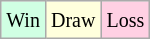<table class="wikitable">
<tr>
<td style="background-color: #d0ffe3;"><small>Win</small></td>
<td style="background-color: #ffffdd;"><small>Draw</small></td>
<td style="background-color: #ffd0e3;"><small>Loss</small></td>
</tr>
</table>
